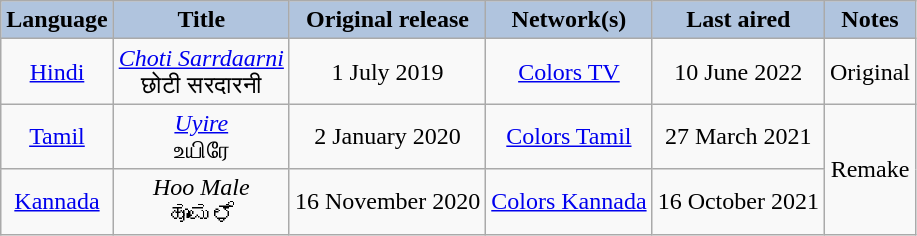<table class="wikitable" style="text-align:center;">
<tr>
<th style="background:LightSteelBlue;">Language</th>
<th style="background:LightSteelBlue;">Title</th>
<th style="background:LightSteelBlue;">Original release</th>
<th style="background:LightSteelBlue;">Network(s)</th>
<th style="background:LightSteelBlue;">Last aired</th>
<th style="background:LightSteelBlue;">Notes</th>
</tr>
<tr>
<td><a href='#'>Hindi</a></td>
<td><em><a href='#'>Choti Sarrdaarni</a></em> <br> छोटी सरदारनी</td>
<td>1 July 2019</td>
<td><a href='#'>Colors TV</a></td>
<td>10 June 2022</td>
<td>Original</td>
</tr>
<tr>
<td><a href='#'>Tamil</a></td>
<td><em><a href='#'>Uyire</a></em> <br> உயிரே</td>
<td>2 January 2020</td>
<td><a href='#'>Colors Tamil</a></td>
<td>27 March 2021</td>
<td rowspan="2">Remake</td>
</tr>
<tr>
<td><a href='#'>Kannada</a></td>
<td><em>Hoo Male</em> <br> ಹೂಮಳೆ</td>
<td>16 November 2020</td>
<td><a href='#'>Colors Kannada</a></td>
<td>16 October 2021</td>
</tr>
</table>
